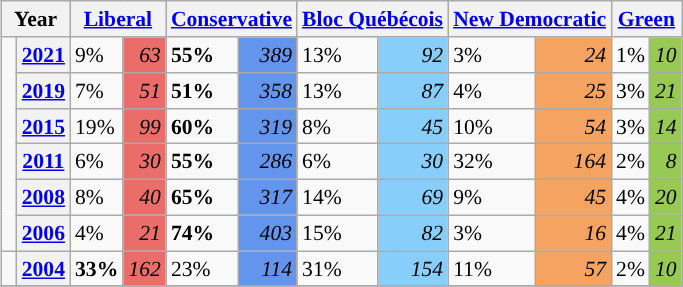<table class="wikitable" style="float:right; width:400; font-size:90%; margin-left:1em;">
<tr>
<th colspan="2" scope="col">Year</th>
<th colspan="2" scope="col"><a href='#'>Liberal</a></th>
<th colspan="2" scope="col"><a href='#'>Conservative</a></th>
<th colspan="2" scope="col"><a href='#'>Bloc Québécois</a></th>
<th colspan="2" scope="col"><a href='#'>New Democratic</a></th>
<th colspan="2" scope="col"><a href='#'>Green</a></th>
</tr>
<tr>
<td rowspan="6" style="width: 0.25em; background-color: "></td>
<th><a href='#'>2021</a></th>
<td>9%</td>
<td style="text-align:right; background:#EA6D6A;"><em>63</em></td>
<td><strong>55%</strong></td>
<td style="text-align:right; background:#6495ED;"><em>389</em></td>
<td>13%</td>
<td style="text-align:right; background:#87CEFA;"><em>92</em></td>
<td>3%</td>
<td style="text-align:right; background:#F4A460;"><em>24</em></td>
<td>1%</td>
<td style="text-align:right; background:#99C955;"><em>10</em></td>
</tr>
<tr>
<th><a href='#'>2019</a></th>
<td>7%</td>
<td style="text-align:right; background:#EA6D6A;"><em>51</em></td>
<td><strong>51%</strong></td>
<td style="text-align:right; background:#6495ED;"><em>358</em></td>
<td>13%</td>
<td style="text-align:right; background:#87CEFA;"><em>87</em></td>
<td>4%</td>
<td style="text-align:right; background:#F4A460;"><em>25</em></td>
<td>3%</td>
<td style="text-align:right; background:#99C955;"><em>21</em></td>
</tr>
<tr>
<th><a href='#'>2015</a></th>
<td>19%</td>
<td style="text-align:right; background:#EA6D6A;"><em>99</em></td>
<td><strong>60%</strong></td>
<td style="text-align:right; background:#6495ED;"><em>319</em></td>
<td>8%</td>
<td style="text-align:right; background:#87CEFA;"><em>45</em></td>
<td>10%</td>
<td style="text-align:right; background:#F4A460;"><em>54</em></td>
<td>3%</td>
<td style="text-align:right; background:#99C955;"><em>14</em></td>
</tr>
<tr>
<th><a href='#'>2011</a></th>
<td>6%</td>
<td style="text-align:right; background:#EA6D6A;"><em>30</em></td>
<td><strong>55%</strong></td>
<td style="text-align:right; background:#6495ED;"><em>286</em></td>
<td>6%</td>
<td style="text-align:right; background:#87CEFA;"><em>30</em></td>
<td>32%</td>
<td style="text-align:right; background:#F4A460;"><em>164</em></td>
<td>2%</td>
<td style="text-align:right; background:#99C955;"><em>8</em></td>
</tr>
<tr>
<th><a href='#'>2008</a></th>
<td>8%</td>
<td style="text-align:right; background:#EA6D6A;"><em>40</em></td>
<td><strong>65%</strong></td>
<td style="text-align:right; background:#6495ED;"><em>317</em></td>
<td>14%</td>
<td style="text-align:right; background:#87CEFA;"><em>69</em></td>
<td>9%</td>
<td style="text-align:right; background:#F4A460;"><em>45</em></td>
<td>4%</td>
<td style="text-align:right; background:#99C955;"><em>20</em></td>
</tr>
<tr>
<th><a href='#'>2006</a></th>
<td>4%</td>
<td style="text-align:right; background:#EA6D6A;"><em>21</em></td>
<td><strong>74%</strong></td>
<td style="text-align:right; background:#6495ED;"><em>403</em></td>
<td>15%</td>
<td style="text-align:right; background:#87CEFA;"><em>82</em></td>
<td>3%</td>
<td style="text-align:right; background:#F4A460;"><em>16</em></td>
<td>4%</td>
<td style="text-align:right; background:#99C955;"><em>21</em></td>
</tr>
<tr>
<td style="width: 0.25em; background-color: "></td>
<th><a href='#'>2004</a></th>
<td><strong>33%</strong></td>
<td style="text-align:right; background:#EA6D6A;"><em>162</em></td>
<td>23%</td>
<td style="text-align:right; background:#6495ED;"><em>114</em></td>
<td>31%</td>
<td style="text-align:right; background:#87CEFA;"><em>154</em></td>
<td>11%</td>
<td style="text-align:right; background:#F4A460;"><em>57</em></td>
<td>2%</td>
<td style="text-align:right; background:#99C955;"><em>10</em></td>
</tr>
<tr>
</tr>
</table>
